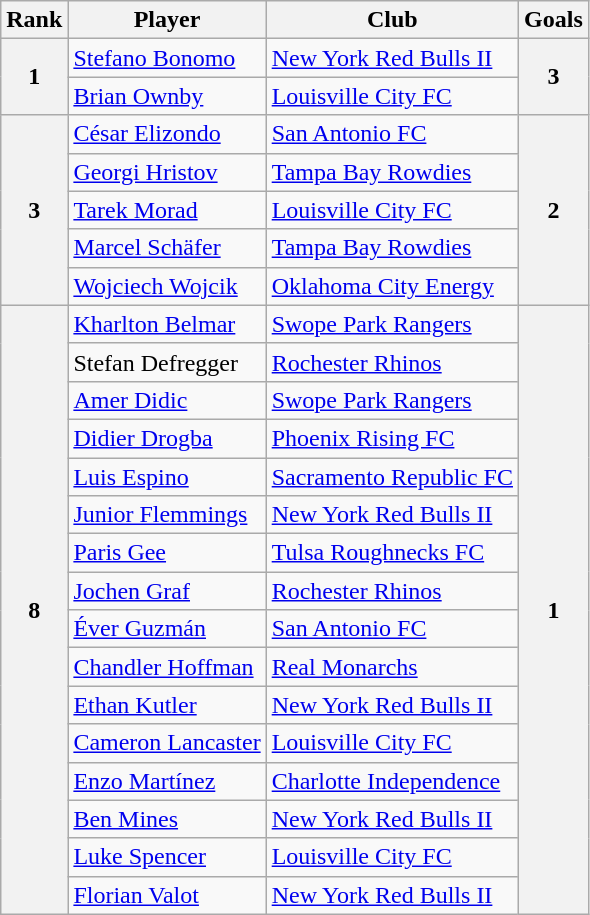<table class="wikitable" style="text-align:left">
<tr>
<th>Rank</th>
<th>Player</th>
<th>Club</th>
<th>Goals</th>
</tr>
<tr>
<th rowspan=2>1</th>
<td> <a href='#'>Stefano Bonomo</a></td>
<td><a href='#'>New York Red Bulls II</a></td>
<th rowspan=2>3</th>
</tr>
<tr>
<td> <a href='#'>Brian Ownby</a></td>
<td><a href='#'>Louisville City FC</a></td>
</tr>
<tr>
<th rowspan=5>3</th>
<td> <a href='#'>César Elizondo</a></td>
<td><a href='#'>San Antonio FC</a></td>
<th rowspan=5>2</th>
</tr>
<tr>
<td> <a href='#'>Georgi Hristov</a></td>
<td><a href='#'>Tampa Bay Rowdies</a></td>
</tr>
<tr>
<td> <a href='#'>Tarek Morad</a></td>
<td><a href='#'>Louisville City FC</a></td>
</tr>
<tr>
<td> <a href='#'>Marcel Schäfer</a></td>
<td><a href='#'>Tampa Bay Rowdies</a></td>
</tr>
<tr>
<td> <a href='#'>Wojciech Wojcik</a></td>
<td><a href='#'>Oklahoma City Energy</a></td>
</tr>
<tr>
<th rowspan=17>8</th>
<td> <a href='#'>Kharlton Belmar</a></td>
<td><a href='#'>Swope Park Rangers</a></td>
<th rowspan=17>1</th>
</tr>
<tr>
<td> Stefan Defregger</td>
<td><a href='#'>Rochester Rhinos</a></td>
</tr>
<tr>
<td> <a href='#'>Amer Didic</a></td>
<td><a href='#'>Swope Park Rangers</a></td>
</tr>
<tr>
<td> <a href='#'>Didier Drogba</a></td>
<td><a href='#'>Phoenix Rising FC</a></td>
</tr>
<tr>
<td> <a href='#'>Luis Espino</a></td>
<td><a href='#'>Sacramento Republic FC</a></td>
</tr>
<tr>
<td> <a href='#'>Junior Flemmings</a></td>
<td><a href='#'>New York Red Bulls II</a></td>
</tr>
<tr>
<td> <a href='#'>Paris Gee</a></td>
<td><a href='#'>Tulsa Roughnecks FC</a></td>
</tr>
<tr>
<td> <a href='#'>Jochen Graf</a></td>
<td><a href='#'>Rochester Rhinos</a></td>
</tr>
<tr>
<td> <a href='#'>Éver Guzmán</a></td>
<td><a href='#'>San Antonio FC</a></td>
</tr>
<tr>
<td> <a href='#'>Chandler Hoffman</a></td>
<td><a href='#'>Real Monarchs</a></td>
</tr>
<tr>
<td> <a href='#'>Ethan Kutler</a></td>
<td><a href='#'>New York Red Bulls II</a></td>
</tr>
<tr>
<td> <a href='#'>Cameron Lancaster</a></td>
<td><a href='#'>Louisville City FC</a></td>
</tr>
<tr>
<td> <a href='#'>Enzo Martínez</a></td>
<td><a href='#'>Charlotte Independence</a></td>
</tr>
<tr>
<td> <a href='#'>Ben Mines</a></td>
<td><a href='#'>New York Red Bulls II</a></td>
</tr>
<tr>
<td> <a href='#'>Luke Spencer</a></td>
<td><a href='#'>Louisville City FC</a></td>
</tr>
<tr>
<td> <a href='#'>Florian Valot</a></td>
<td><a href='#'>New York Red Bulls II</a></td>
</tr>
</table>
